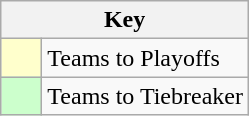<table class="wikitable" style="text-align: center;">
<tr>
<th colspan=2>Key</th>
</tr>
<tr>
<td style="background:#ffffcc; width:20px;"></td>
<td align=left>Teams to Playoffs</td>
</tr>
<tr>
<td style="background:#ccffcc; width:20px;"></td>
<td align=left>Teams to Tiebreaker</td>
</tr>
</table>
